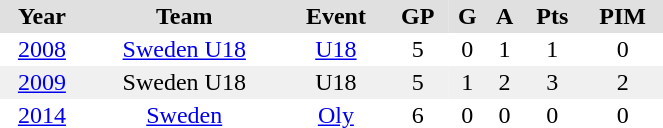<table BORDER="0" CELLPADDING="2" CELLSPACING="0" width="35%">
<tr ALIGN="center" bgcolor="#e0e0e0">
<th>Year</th>
<th>Team</th>
<th>Event</th>
<th>GP</th>
<th>G</th>
<th>A</th>
<th>Pts</th>
<th>PIM</th>
</tr>
<tr ALIGN="center">
<td><a href='#'>2008</a></td>
<td><a href='#'>Sweden U18</a></td>
<td><a href='#'>U18</a></td>
<td>5</td>
<td>0</td>
<td>1</td>
<td>1</td>
<td>0</td>
</tr>
<tr ALIGN="center" bgcolor="#f0f0f0">
<td><a href='#'>2009</a></td>
<td>Sweden U18</td>
<td>U18</td>
<td>5</td>
<td>1</td>
<td>2</td>
<td>3</td>
<td>2</td>
</tr>
<tr ALIGN="center">
<td><a href='#'>2014</a></td>
<td><a href='#'>Sweden</a></td>
<td><a href='#'>Oly</a></td>
<td>6</td>
<td>0</td>
<td>0</td>
<td>0</td>
<td>0</td>
</tr>
</table>
